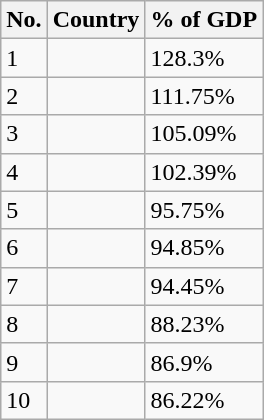<table class="wikitable">
<tr>
<th>No.</th>
<th>Country</th>
<th>% of GDP</th>
</tr>
<tr>
<td>1</td>
<td></td>
<td>128.3%</td>
</tr>
<tr>
<td>2</td>
<td></td>
<td>111.75%</td>
</tr>
<tr>
<td>3</td>
<td></td>
<td>105.09%</td>
</tr>
<tr>
<td>4</td>
<td></td>
<td>102.39%</td>
</tr>
<tr>
<td>5</td>
<td></td>
<td>95.75%</td>
</tr>
<tr>
<td>6</td>
<td></td>
<td>94.85%</td>
</tr>
<tr>
<td>7</td>
<td></td>
<td>94.45%</td>
</tr>
<tr>
<td>8</td>
<td></td>
<td>88.23%</td>
</tr>
<tr>
<td>9</td>
<td></td>
<td>86.9%</td>
</tr>
<tr>
<td>10</td>
<td></td>
<td>86.22%</td>
</tr>
</table>
